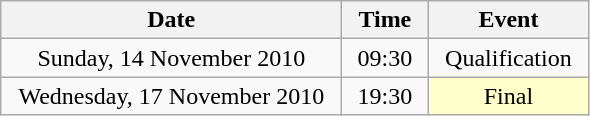<table class = "wikitable" style="text-align:center;">
<tr>
<th width=220>Date</th>
<th width=50>Time</th>
<th width=100>Event</th>
</tr>
<tr>
<td>Sunday, 14 November 2010</td>
<td>09:30</td>
<td>Qualification</td>
</tr>
<tr>
<td>Wednesday, 17 November 2010</td>
<td>19:30</td>
<td bgcolor=ffffcc>Final</td>
</tr>
</table>
